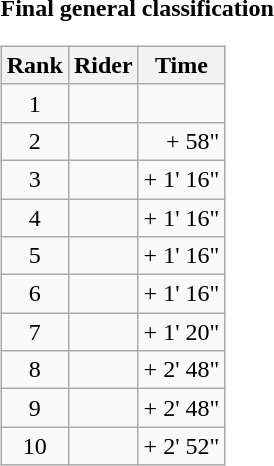<table>
<tr>
<td><strong>Final general classification</strong><br><table class="wikitable">
<tr>
<th scope="col">Rank</th>
<th scope="col">Rider</th>
<th scope="col">Time</th>
</tr>
<tr>
<td style="text-align:center;">1</td>
<td></td>
<td style="text-align:right;"></td>
</tr>
<tr>
<td style="text-align:center;">2</td>
<td></td>
<td style="text-align:right;">+ 58"</td>
</tr>
<tr>
<td style="text-align:center;">3</td>
<td></td>
<td style="text-align:right;">+ 1' 16"</td>
</tr>
<tr>
<td style="text-align:center;">4</td>
<td></td>
<td style="text-align:right;">+ 1' 16"</td>
</tr>
<tr>
<td style="text-align:center;">5</td>
<td></td>
<td style="text-align:right;">+ 1' 16"</td>
</tr>
<tr>
<td style="text-align:center;">6</td>
<td></td>
<td style="text-align:right;">+ 1' 16"</td>
</tr>
<tr>
<td style="text-align:center;">7</td>
<td></td>
<td style="text-align:right;">+ 1' 20"</td>
</tr>
<tr>
<td style="text-align:center;">8</td>
<td></td>
<td style="text-align:right;">+ 2' 48"</td>
</tr>
<tr>
<td style="text-align:center;">9</td>
<td></td>
<td style="text-align:right;">+ 2' 48"</td>
</tr>
<tr>
<td style="text-align:center;">10</td>
<td></td>
<td style="text-align:right;">+ 2' 52"</td>
</tr>
</table>
</td>
</tr>
</table>
